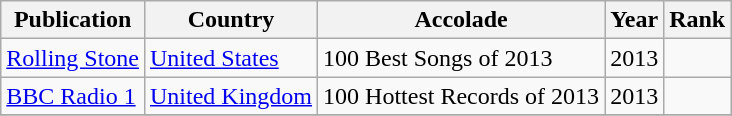<table class="wikitable sortable">
<tr>
<th>Publication</th>
<th>Country</th>
<th>Accolade</th>
<th>Year</th>
<th style="text-align:center;">Rank</th>
</tr>
<tr>
<td><a href='#'>Rolling Stone</a></td>
<td><a href='#'>United States</a></td>
<td>100 Best Songs of 2013</td>
<td>2013</td>
<td></td>
</tr>
<tr>
<td><a href='#'>BBC Radio 1</a></td>
<td><a href='#'>United Kingdom</a></td>
<td>100 Hottest Records of 2013</td>
<td>2013</td>
<td></td>
</tr>
<tr>
</tr>
</table>
